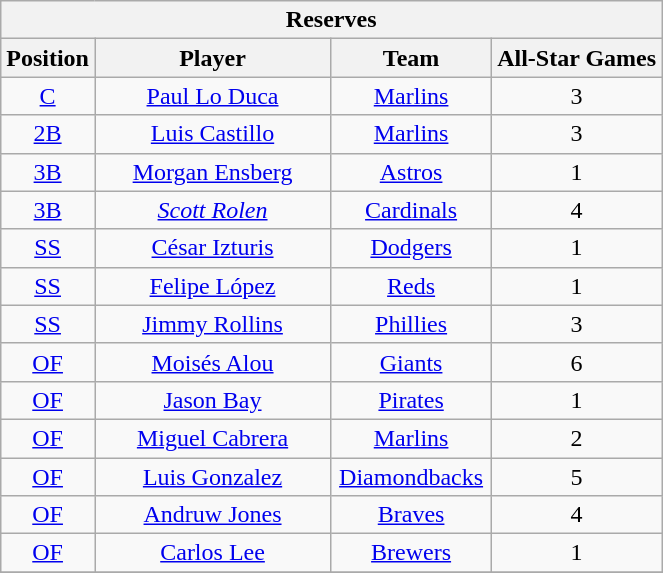<table class="wikitable" style="font-size: 100%; text-align:right;">
<tr>
<th colspan="4">Reserves</th>
</tr>
<tr>
<th>Position</th>
<th width="150">Player</th>
<th width="100">Team</th>
<th>All-Star Games</th>
</tr>
<tr>
<td align="center"><a href='#'>C</a></td>
<td align="center"><a href='#'>Paul Lo Duca</a></td>
<td align="center"><a href='#'>Marlins</a></td>
<td align="center">3</td>
</tr>
<tr>
<td align="center"><a href='#'>2B</a></td>
<td align="center"><a href='#'>Luis Castillo</a></td>
<td align="center"><a href='#'>Marlins</a></td>
<td align="center">3</td>
</tr>
<tr>
<td align="center"><a href='#'>3B</a></td>
<td align="center"><a href='#'>Morgan Ensberg</a></td>
<td align="center"><a href='#'>Astros</a></td>
<td align="center">1</td>
</tr>
<tr>
<td align="center"><a href='#'>3B</a></td>
<td align="center"><em><a href='#'>Scott Rolen</a></em></td>
<td align="center"><a href='#'>Cardinals</a></td>
<td align="center">4</td>
</tr>
<tr>
<td align="center"><a href='#'>SS</a></td>
<td align="center"><a href='#'>César Izturis</a></td>
<td align="center"><a href='#'>Dodgers</a></td>
<td align="center">1</td>
</tr>
<tr>
<td align="center"><a href='#'>SS</a></td>
<td align="center"><a href='#'>Felipe López</a></td>
<td align="center"><a href='#'>Reds</a></td>
<td align="center">1</td>
</tr>
<tr>
<td align="center"><a href='#'>SS</a></td>
<td align="center"><a href='#'>Jimmy Rollins</a></td>
<td align="center"><a href='#'>Phillies</a></td>
<td align="center">3</td>
</tr>
<tr>
<td align="center"><a href='#'>OF</a></td>
<td align="center"><a href='#'>Moisés Alou</a></td>
<td align="center"><a href='#'>Giants</a></td>
<td align="center">6</td>
</tr>
<tr>
<td align="center"><a href='#'>OF</a></td>
<td align="center"><a href='#'>Jason Bay</a></td>
<td align="center"><a href='#'>Pirates</a></td>
<td align="center">1</td>
</tr>
<tr>
<td align="center"><a href='#'>OF</a></td>
<td align="center"><a href='#'>Miguel Cabrera</a></td>
<td align="center"><a href='#'>Marlins</a></td>
<td align="center">2</td>
</tr>
<tr>
<td align="center"><a href='#'>OF</a></td>
<td align="center"><a href='#'>Luis Gonzalez</a></td>
<td align="center"><a href='#'>Diamondbacks</a></td>
<td align="center">5</td>
</tr>
<tr>
<td align="center"><a href='#'>OF</a></td>
<td align="center"><a href='#'>Andruw Jones</a></td>
<td align="center"><a href='#'>Braves</a></td>
<td align="center">4</td>
</tr>
<tr>
<td align="center"><a href='#'>OF</a></td>
<td align="center"><a href='#'>Carlos Lee</a></td>
<td align="center"><a href='#'>Brewers</a></td>
<td align="center">1</td>
</tr>
<tr>
</tr>
</table>
